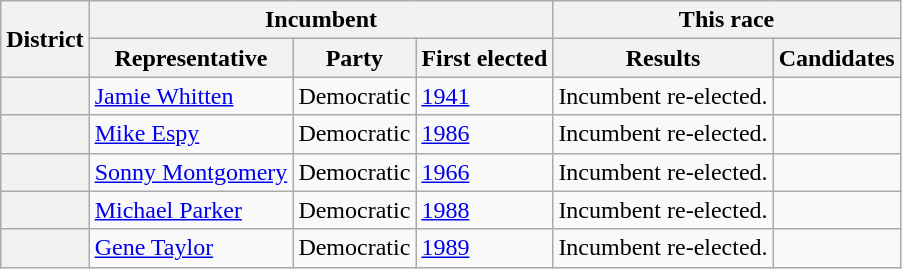<table class=wikitable>
<tr>
<th rowspan=2>District</th>
<th colspan=3>Incumbent</th>
<th colspan=2>This race</th>
</tr>
<tr>
<th>Representative</th>
<th>Party</th>
<th>First elected</th>
<th>Results</th>
<th>Candidates</th>
</tr>
<tr>
<th></th>
<td><a href='#'>Jamie Whitten</a></td>
<td>Democratic</td>
<td><a href='#'>1941</a></td>
<td>Incumbent re-elected.</td>
<td nowrap></td>
</tr>
<tr>
<th></th>
<td><a href='#'>Mike Espy</a></td>
<td>Democratic</td>
<td><a href='#'>1986</a></td>
<td>Incumbent re-elected.</td>
<td nowrap></td>
</tr>
<tr>
<th></th>
<td><a href='#'>Sonny Montgomery</a></td>
<td>Democratic</td>
<td><a href='#'>1966</a></td>
<td>Incumbent re-elected.</td>
<td nowrap></td>
</tr>
<tr>
<th></th>
<td><a href='#'>Michael Parker</a></td>
<td>Democratic</td>
<td><a href='#'>1988</a></td>
<td>Incumbent re-elected.</td>
<td nowrap></td>
</tr>
<tr>
<th></th>
<td><a href='#'>Gene Taylor</a></td>
<td>Democratic</td>
<td><a href='#'>1989</a></td>
<td>Incumbent re-elected.</td>
<td nowrap></td>
</tr>
</table>
